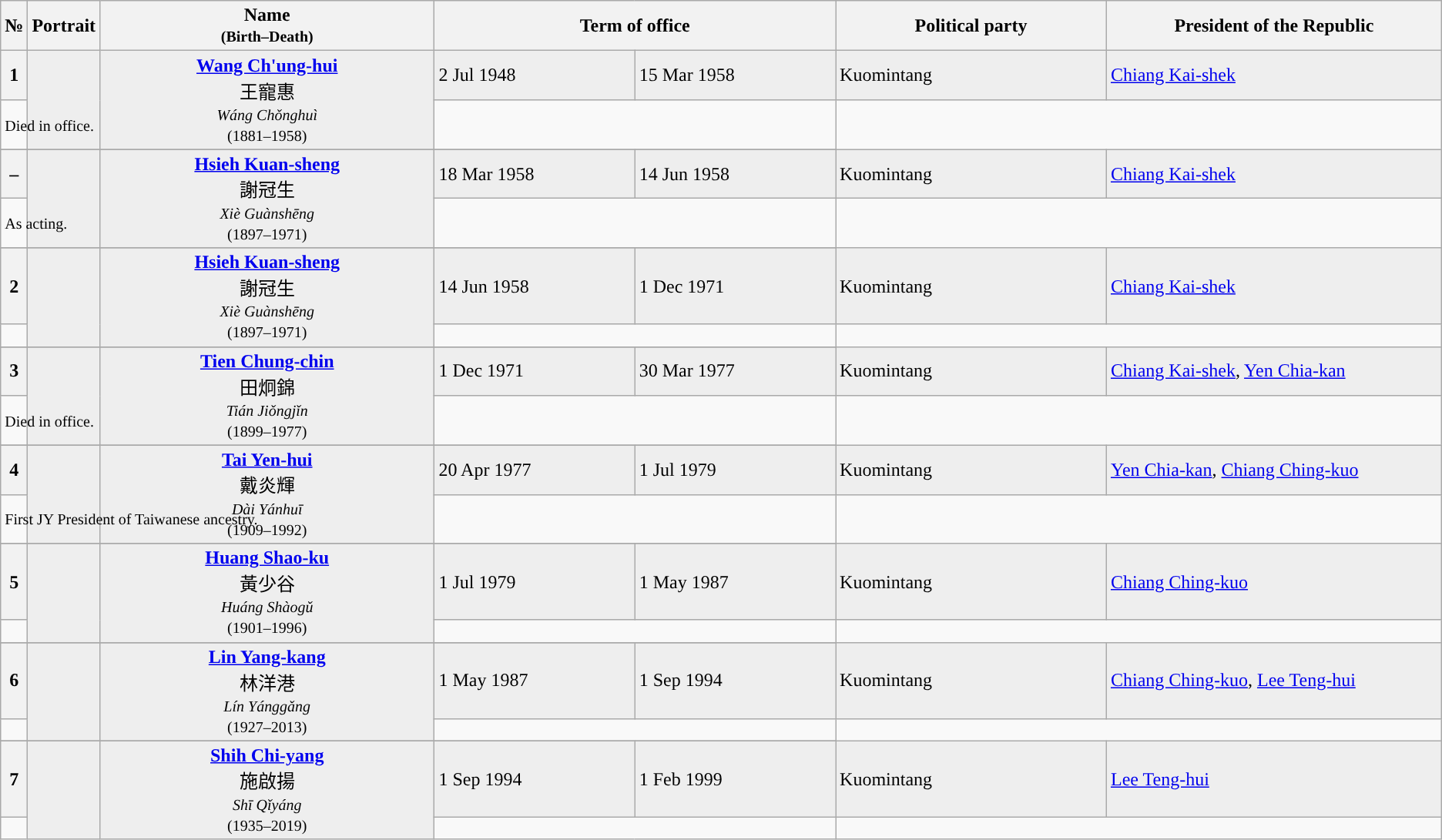<table class=wikitable>
<tr>
<th>№</th>
<th>Portrait</th>
<th width=25%>Name<br><small>(Birth–Death)</small></th>
<th colspan=2 width=30%>Term of office</th>
<th width=20%>Political party</th>
<th width=35%>President of the Republic</th>
</tr>
<tr - bgcolor=#EEEEEE>
<th style="background:">1</th>
<td rowspan=2 align=center></td>
<td rowspan=2 align=center><strong><a href='#'>Wang Ch'ung-hui</a></strong><br><span>王寵惠</span><br><small><em>Wáng Chǒnghuì</em><br>(1881–1958)</small></td>
<td>2 Jul 1948</td>
<td>15 Mar 1958</td>
<td>Kuomintang</td>
<td><a href='#'>Chiang Kai-shek</a></td>
</tr>
<tr>
<td colspan=5><small>Died in office.</small></td>
</tr>
<tr ->
</tr>
<tr - bgcolor=#EEEEEE>
<th style="background:">–</th>
<td rowspan=2 align=center></td>
<td rowspan=2 align=center><strong><a href='#'>Hsieh Kuan-sheng</a></strong><br><span>謝冠生</span><br><small><em>Xiè Guànshēng</em><br>(1897–1971)</small></td>
<td>18 Mar 1958</td>
<td>14 Jun 1958</td>
<td>Kuomintang</td>
<td><a href='#'>Chiang Kai-shek</a></td>
</tr>
<tr>
<td colspan=5><small>As acting.</small></td>
</tr>
<tr ->
</tr>
<tr - bgcolor=#EEEEEE>
<th style="background:">2</th>
<td rowspan=2 align=center></td>
<td rowspan=2 align=center><strong><a href='#'>Hsieh Kuan-sheng</a></strong><br><span>謝冠生</span><br><small><em>Xiè Guànshēng</em><br>(1897–1971)</small></td>
<td>14 Jun 1958</td>
<td>1 Dec 1971</td>
<td>Kuomintang</td>
<td><a href='#'>Chiang Kai-shek</a></td>
</tr>
<tr>
<td colspan=5><small></small></td>
</tr>
<tr ->
</tr>
<tr ->
</tr>
<tr - bgcolor=#EEEEEE>
<th style="background:">3</th>
<td rowspan=2 align=center></td>
<td rowspan=2 align=center><strong><a href='#'>Tien Chung-chin</a></strong><br><span>田炯錦</span><br><small><em>Tián Jiǒngjǐn</em><br>(1899–1977)</small></td>
<td>1 Dec 1971</td>
<td>30 Mar 1977</td>
<td>Kuomintang</td>
<td><a href='#'>Chiang Kai-shek</a>, <a href='#'>Yen Chia-kan</a></td>
</tr>
<tr>
<td colspan=5><small>Died in office.</small></td>
</tr>
<tr ->
</tr>
<tr - bgcolor=#EEEEEE>
<th style="background:">4</th>
<td rowspan=2 align=center></td>
<td rowspan=2 align=center><strong><a href='#'>Tai Yen-hui</a></strong><br><span>戴炎輝</span><br><small><em>Dài Yánhuī</em><br>(1909–1992)</small></td>
<td>20 Apr 1977</td>
<td>1 Jul 1979</td>
<td>Kuomintang</td>
<td><a href='#'>Yen Chia-kan</a>, <a href='#'>Chiang Ching-kuo</a></td>
</tr>
<tr>
<td colspan=5><small>First JY President of Taiwanese ancestry.</small></td>
</tr>
<tr ->
</tr>
<tr - bgcolor=#EEEEEE>
<th style="background:">5</th>
<td rowspan=2 align=center></td>
<td rowspan=2 align=center><strong><a href='#'>Huang Shao-ku</a></strong><br><span>黃少谷</span><br><small><em>Huáng Shàogǔ</em><br>(1901–1996)</small></td>
<td>1 Jul 1979</td>
<td>1 May 1987</td>
<td>Kuomintang</td>
<td><a href='#'>Chiang Ching-kuo</a></td>
</tr>
<tr>
<td colspan=5><small></small></td>
</tr>
<tr ->
</tr>
<tr - bgcolor=#EEEEEE>
<th style="background:">6</th>
<td rowspan=2 align=center></td>
<td rowspan=2 align=center><strong><a href='#'>Lin Yang-kang</a></strong><br><span>林洋港</span><br><small><em>Lín Yánggǎng</em><br>(1927–2013)</small></td>
<td>1 May 1987</td>
<td>1 Sep 1994</td>
<td>Kuomintang</td>
<td><a href='#'>Chiang Ching-kuo</a>, <a href='#'>Lee Teng-hui</a></td>
</tr>
<tr>
<td colspan=5></td>
</tr>
<tr ->
</tr>
<tr - bgcolor=#EEEEEE>
<th style="background:">7</th>
<td rowspan=2 align=center></td>
<td rowspan=2 align=center><strong><a href='#'>Shih Chi-yang</a></strong><br><span>施啟揚</span><br><small><em>Shī Qǐyáng</em><br>(1935–2019)</small></td>
<td>1 Sep 1994</td>
<td>1 Feb 1999</td>
<td>Kuomintang</td>
<td><a href='#'>Lee Teng-hui</a></td>
</tr>
<tr>
<td colspan=5></td>
</tr>
</table>
